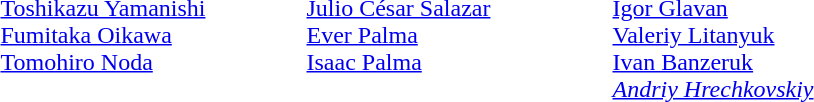<table>
<tr>
<td width=200 valign=top><em></em><br><a href='#'>Toshikazu Yamanishi</a><br><a href='#'>Fumitaka Oikawa</a><br><a href='#'>Tomohiro Noda</a></td>
<td width=200 valign=top><em></em><br><a href='#'>Julio César Salazar</a><br><a href='#'>Ever Palma</a><br><a href='#'>Isaac Palma</a></td>
<td width=200 valign=top><em></em><br><a href='#'>Igor Glavan</a><br><a href='#'>Valeriy Litanyuk</a><br><a href='#'>Ivan Banzeruk</a><br><em><a href='#'>Andriy Hrechkovskiy</a></em></td>
</tr>
</table>
